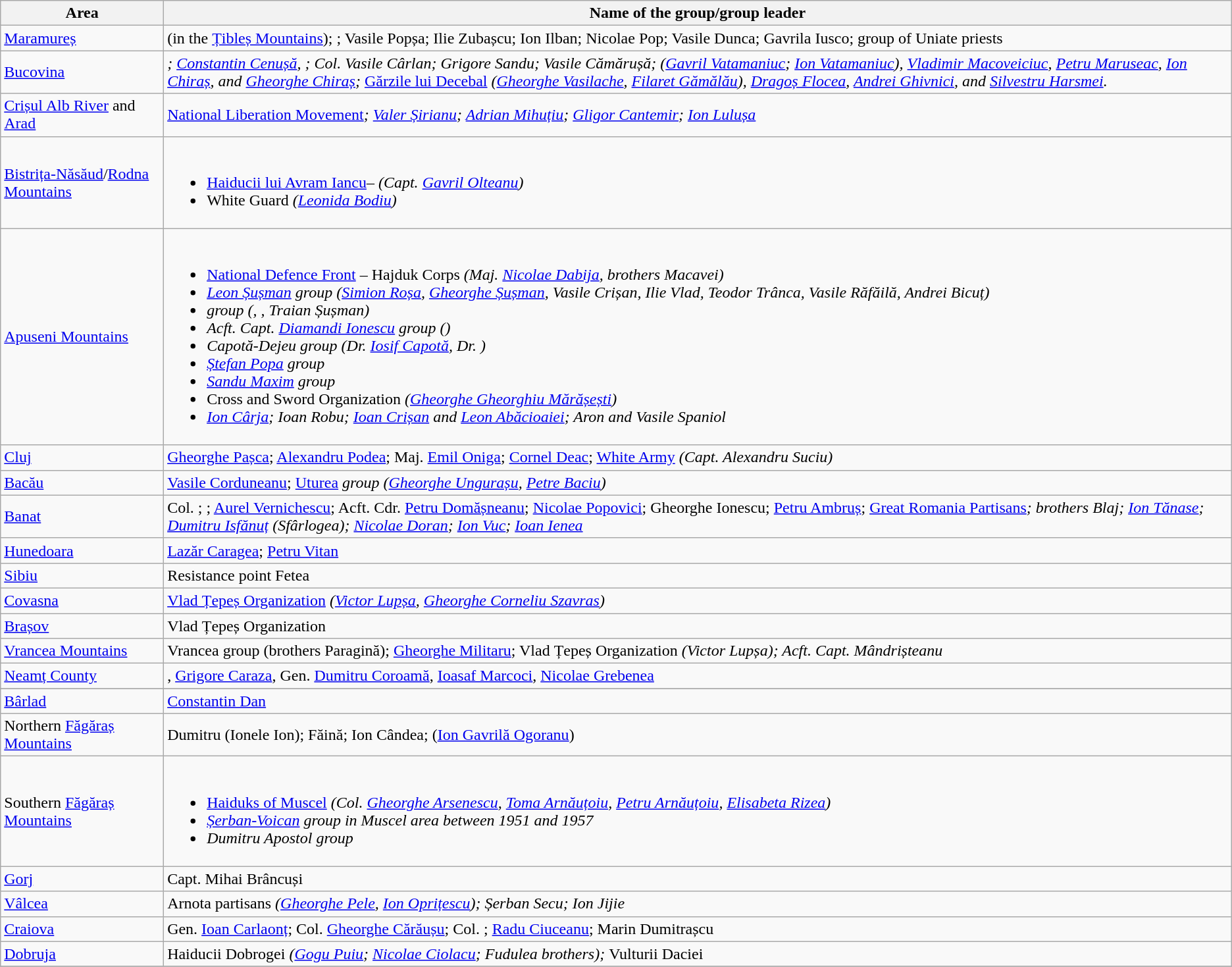<table class="wikitable" style="text-align:left">
<tr>
<th>Area</th>
<th>Name of the group/group leader</th>
</tr>
<tr>
<td><a href='#'>Maramureș</a></td>
<td> (in the <a href='#'>Țibleș Mountains</a>); ; Vasile Popșa; Ilie Zubașcu; Ion Ilban; Nicolae Pop; Vasile Dunca; Gavrila Iusco; group of Uniate priests</td>
</tr>
<tr>
<td><a href='#'>Bucovina</a></td>
<td><em>; <a href='#'>Constantin Cenușă</a>, ; Col. Vasile Cârlan; Grigore Sandu; Vasile Cămărușă; </em><em> (<a href='#'>Gavril Vatamaniuc</a>; <a href='#'>Ion Vatamaniuc</a>), <a href='#'>Vladimir Macoveiciuc</a>, <a href='#'>Petru Maruseac</a>, <a href='#'>Ion Chiraș</a>, and <a href='#'>Gheorghe Chiraș</a>; </em><a href='#'>Gărzile lui Decebal</a><em> (<a href='#'>Gheorghe Vasilache</a>, <a href='#'>Filaret Gămălău</a>), <a href='#'>Dragoș Flocea</a>, <a href='#'>Andrei Ghivnici</a>, and <a href='#'>Silvestru Harsmei</a>.</td>
</tr>
<tr>
<td><a href='#'>Crișul Alb River</a> and <a href='#'>Arad</a></td>
<td></em><a href='#'>National Liberation Movement</a><em>; <a href='#'>Valer Șirianu</a>; <a href='#'>Adrian Mihuțiu</a>; <a href='#'>Gligor Cantemir</a>; <a href='#'>Ion Lulușa</a></td>
</tr>
<tr>
<td><a href='#'>Bistrița-Năsăud</a>/<a href='#'>Rodna Mountains</a></td>
<td><br><ul><li></em><a href='#'>Haiducii lui Avram Iancu</a><em>–</em><em> (Capt. <a href='#'>Gavril Olteanu</a>)</li><li></em>White Guard<em> (<a href='#'>Leonida Bodiu</a>)</li></ul></td>
</tr>
<tr>
<td><a href='#'>Apuseni Mountains</a></td>
<td><br><ul><li></em><a href='#'>National Defence Front</a> – Hajduk Corps<em> (Maj. <a href='#'>Nicolae Dabija</a>, brothers Macavei)</li><li><a href='#'>Leon Șușman</a> group (<a href='#'>Simion Roșa</a>, <a href='#'>Gheorghe Șușman</a>, Vasile Crișan, Ilie Vlad, Teodor Trânca, Vasile Răfăilă, Andrei Bicuț)</li><li> group (, , Traian Șușman)</li><li>Acft. Capt. <a href='#'>Diamandi Ionescu</a> group ()</li><li>Capotă-Dejeu group (Dr. <a href='#'>Iosif Capotă</a>, Dr. )</li><li><a href='#'>Ștefan Popa</a> group</li><li><a href='#'>Sandu Maxim</a> group</li><li></em>Cross and Sword Organization<em> (<a href='#'>Gheorghe Gheorghiu Mărășești</a>)</li><li><a href='#'>Ion Cârja</a>; Ioan Robu; <a href='#'>Ioan Crișan</a> and <a href='#'>Leon Abăcioaiei</a>; Aron and Vasile Spaniol</li></ul></td>
</tr>
<tr>
<td><a href='#'>Cluj</a></td>
<td><a href='#'>Gheorghe Pașca</a>; <a href='#'>Alexandru Podea</a>; Maj. <a href='#'>Emil Oniga</a>; <a href='#'>Cornel Deac</a>; </em><a href='#'>White Army</a><em> (Capt. Alexandru Suciu)</td>
</tr>
<tr>
<td><a href='#'>Bacău</a></td>
<td><a href='#'>Vasile Corduneanu</a>; </em><a href='#'>Uturea</a><em> group (<a href='#'>Gheorghe Ungurașu</a>, <a href='#'>Petre Baciu</a>)</td>
</tr>
<tr>
<td><a href='#'>Banat</a></td>
<td>Col. ; ; <a href='#'>Aurel Vernichescu</a>; Acft. Cdr. <a href='#'>Petru Domășneanu</a>; <a href='#'>Nicolae Popovici</a>; Gheorghe Ionescu; <a href='#'>Petru Ambruș</a>; </em><a href='#'>Great Romania Partisans</a><em>; brothers Blaj; <a href='#'>Ion Tănase</a>; <a href='#'>Dumitru Isfănuț</a> (Sfârlogea); <a href='#'>Nicolae Doran</a>; <a href='#'>Ion Vuc</a>; <a href='#'>Ioan Ienea</a></td>
</tr>
<tr>
<td><a href='#'>Hunedoara</a></td>
<td><a href='#'>Lazăr Caragea</a>; <a href='#'>Petru Vitan</a></td>
</tr>
<tr>
<td><a href='#'>Sibiu</a></td>
<td>Resistance point Fetea</td>
</tr>
<tr>
<td><a href='#'>Covasna</a></td>
<td></em><a href='#'>Vlad Țepeș Organization</a><em> (<a href='#'>Victor Lupșa</a>, <a href='#'>Gheorghe Corneliu Szavras</a>)</td>
</tr>
<tr>
<td><a href='#'>Brașov</a></td>
<td></em>Vlad Țepeș Organization<em></td>
</tr>
<tr>
<td><a href='#'>Vrancea Mountains</a></td>
<td>Vrancea group (brothers Paragină); <a href='#'>Gheorghe Militaru</a>; </em>Vlad Țepeș Organization<em> (Victor Lupșa); Acft. Capt. Mândrișteanu</td>
</tr>
<tr>
<td><a href='#'>Neamț County</a></td>
<td>, <a href='#'>Grigore Caraza</a>, Gen. <a href='#'>Dumitru Coroamă</a>, <a href='#'>Ioasaf Marcoci</a>, <a href='#'>Nicolae Grebenea</a></td>
</tr>
<tr>
</tr>
<tr>
<td><a href='#'>Bârlad</a></td>
<td><a href='#'>Constantin Dan</a></td>
</tr>
<tr>
<td>Northern <a href='#'>Făgăraș Mountains</a></td>
<td>Dumitru (Ionele Ion); Făină; Ion Cândea;  (<a href='#'>Ion Gavrilă Ogoranu</a>)</td>
</tr>
<tr>
<td>Southern <a href='#'>Făgăraș Mountains</a></td>
<td><br><ul><li></em><a href='#'>Haiduks of Muscel</a><em> (Col. <a href='#'>Gheorghe Arsenescu</a>, <a href='#'>Toma Arnăuțoiu</a>, <a href='#'>Petru Arnăuțoiu</a>, <a href='#'>Elisabeta Rizea</a>)</li><li><a href='#'>Șerban-Voican</a> group in Muscel area between 1951 and 1957</li><li>Dumitru Apostol group</li></ul></td>
</tr>
<tr>
<td><a href='#'>Gorj</a></td>
<td>Capt. Mihai Brâncuși</td>
</tr>
<tr>
<td><a href='#'>Vâlcea</a></td>
<td></em>Arnota partisans<em> (<a href='#'>Gheorghe Pele</a>, <a href='#'>Ion Oprițescu</a>); Șerban Secu; Ion Jijie</td>
</tr>
<tr>
<td><a href='#'>Craiova</a></td>
<td>Gen. <a href='#'>Ioan Carlaonț</a>; Col. <a href='#'>Gheorghe Cărăușu</a>; Col. ; <a href='#'>Radu Ciuceanu</a>; Marin Dumitrașcu</td>
</tr>
<tr>
<td><a href='#'>Dobruja</a></td>
<td></em>Haiducii Dobrogei<em> (<a href='#'>Gogu Puiu</a>; <a href='#'>Nicolae Ciolacu</a>; Fudulea brothers); </em>Vulturii Daciei<em></td>
</tr>
<tr>
</tr>
</table>
